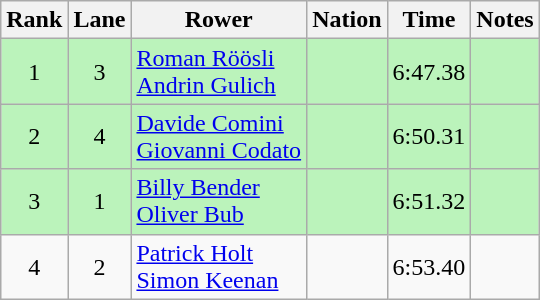<table class="wikitable sortable" style="text-align:center">
<tr>
<th>Rank</th>
<th>Lane</th>
<th>Rower</th>
<th>Nation</th>
<th>Time</th>
<th>Notes</th>
</tr>
<tr bgcolor=bbf3bb>
<td>1</td>
<td>3</td>
<td align=left><a href='#'>Roman Röösli</a><br><a href='#'>Andrin Gulich</a></td>
<td align=left></td>
<td>6:47.38</td>
<td></td>
</tr>
<tr bgcolor=bbf3bb>
<td>2</td>
<td>4</td>
<td align=left><a href='#'>Davide Comini</a><br><a href='#'>Giovanni Codato</a></td>
<td align=left></td>
<td>6:50.31</td>
<td></td>
</tr>
<tr bgcolor=bbf3bb>
<td>3</td>
<td>1</td>
<td align=left><a href='#'>Billy Bender</a><br><a href='#'>Oliver Bub</a></td>
<td align=left></td>
<td>6:51.32</td>
<td></td>
</tr>
<tr>
<td>4</td>
<td>2</td>
<td align=left><a href='#'>Patrick Holt</a><br><a href='#'>Simon Keenan</a></td>
<td align=left></td>
<td>6:53.40</td>
<td></td>
</tr>
</table>
